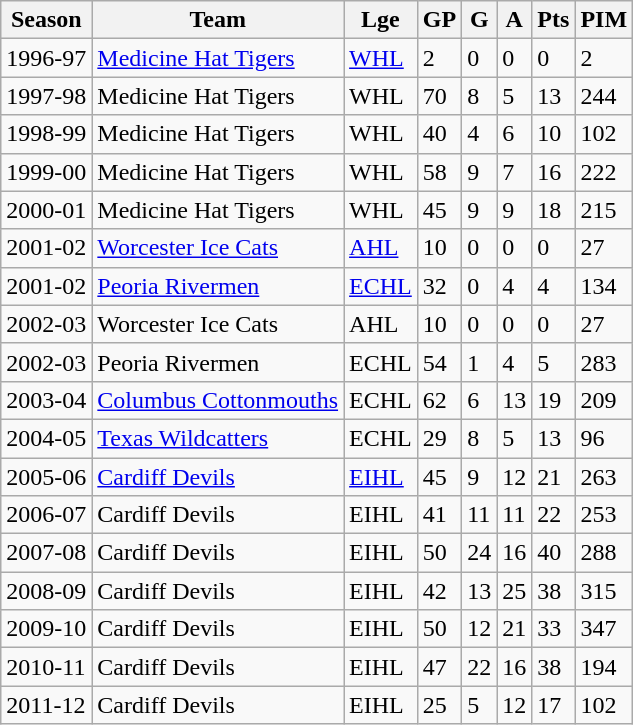<table class="wikitable">
<tr>
<th>Season</th>
<th>Team</th>
<th>Lge</th>
<th>GP</th>
<th>G</th>
<th>A</th>
<th>Pts</th>
<th>PIM</th>
</tr>
<tr>
<td>1996-97</td>
<td><a href='#'>Medicine Hat Tigers</a></td>
<td><a href='#'>WHL</a></td>
<td>2</td>
<td>0</td>
<td>0</td>
<td>0</td>
<td>2</td>
</tr>
<tr>
<td>1997-98</td>
<td>Medicine Hat Tigers</td>
<td>WHL</td>
<td>70</td>
<td>8</td>
<td>5</td>
<td>13</td>
<td>244</td>
</tr>
<tr>
<td>1998-99</td>
<td>Medicine Hat Tigers</td>
<td>WHL</td>
<td>40</td>
<td>4</td>
<td>6</td>
<td>10</td>
<td>102</td>
</tr>
<tr>
<td>1999-00</td>
<td>Medicine Hat Tigers</td>
<td>WHL</td>
<td>58</td>
<td>9</td>
<td>7</td>
<td>16</td>
<td>222</td>
</tr>
<tr>
<td>2000-01</td>
<td>Medicine Hat Tigers</td>
<td>WHL</td>
<td>45</td>
<td>9</td>
<td>9</td>
<td>18</td>
<td>215</td>
</tr>
<tr>
<td>2001-02</td>
<td><a href='#'>Worcester Ice Cats</a></td>
<td><a href='#'>AHL</a></td>
<td>10</td>
<td>0</td>
<td>0</td>
<td>0</td>
<td>27</td>
</tr>
<tr>
<td>2001-02</td>
<td><a href='#'>Peoria Rivermen</a></td>
<td><a href='#'>ECHL</a></td>
<td>32</td>
<td>0</td>
<td>4</td>
<td>4</td>
<td>134</td>
</tr>
<tr>
<td>2002-03</td>
<td>Worcester Ice Cats</td>
<td>AHL</td>
<td>10</td>
<td>0</td>
<td>0</td>
<td>0</td>
<td>27</td>
</tr>
<tr>
<td>2002-03</td>
<td>Peoria Rivermen</td>
<td>ECHL</td>
<td>54</td>
<td>1</td>
<td>4</td>
<td>5</td>
<td>283</td>
</tr>
<tr>
<td>2003-04</td>
<td><a href='#'>Columbus Cottonmouths</a></td>
<td>ECHL</td>
<td>62</td>
<td>6</td>
<td>13</td>
<td>19</td>
<td>209</td>
</tr>
<tr>
<td>2004-05</td>
<td><a href='#'>Texas Wildcatters</a></td>
<td>ECHL</td>
<td>29</td>
<td>8</td>
<td>5</td>
<td>13</td>
<td>96</td>
</tr>
<tr>
<td>2005-06</td>
<td><a href='#'>Cardiff Devils</a></td>
<td><a href='#'>EIHL</a></td>
<td>45</td>
<td>9</td>
<td>12</td>
<td>21</td>
<td>263</td>
</tr>
<tr>
<td>2006-07</td>
<td>Cardiff Devils</td>
<td>EIHL</td>
<td>41</td>
<td>11</td>
<td>11</td>
<td>22</td>
<td>253</td>
</tr>
<tr>
<td>2007-08</td>
<td>Cardiff Devils</td>
<td>EIHL</td>
<td>50</td>
<td>24</td>
<td>16</td>
<td>40</td>
<td>288</td>
</tr>
<tr>
<td>2008-09</td>
<td>Cardiff Devils</td>
<td>EIHL</td>
<td>42</td>
<td>13</td>
<td>25</td>
<td>38</td>
<td>315</td>
</tr>
<tr>
<td>2009-10</td>
<td>Cardiff Devils</td>
<td>EIHL</td>
<td>50</td>
<td>12</td>
<td>21</td>
<td>33</td>
<td>347</td>
</tr>
<tr>
<td>2010-11</td>
<td>Cardiff Devils</td>
<td>EIHL</td>
<td>47</td>
<td>22</td>
<td>16</td>
<td>38</td>
<td>194</td>
</tr>
<tr>
<td>2011-12</td>
<td>Cardiff Devils</td>
<td>EIHL</td>
<td>25</td>
<td>5</td>
<td>12</td>
<td>17</td>
<td>102</td>
</tr>
</table>
